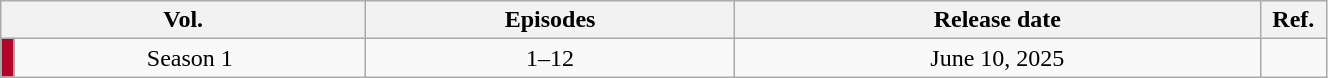<table class="wikitable" style="text-align: center; width: 70%;">
<tr>
<th colspan="2">Vol.</th>
<th>Episodes</th>
<th>Release date</th>
<th width="5%">Ref.</th>
</tr>
<tr>
<td width="1%" style="background: #B3042A;"></td>
<td>Season 1</td>
<td>1–12</td>
<td>June 10, 2025</td>
<td></td>
</tr>
</table>
